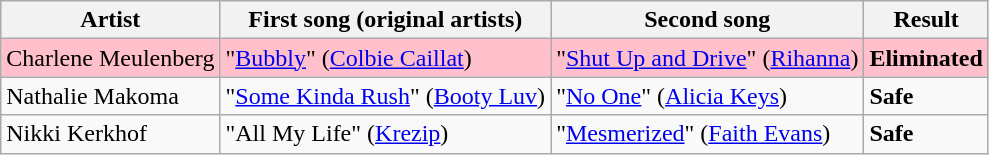<table class=wikitable>
<tr>
<th>Artist</th>
<th>First song (original artists)</th>
<th>Second song</th>
<th>Result</th>
</tr>
<tr style="background:pink;">
<td>Charlene Meulenberg</td>
<td>"<a href='#'>Bubbly</a>" (<a href='#'>Colbie Caillat</a>)</td>
<td>"<a href='#'>Shut Up and Drive</a>" (<a href='#'>Rihanna</a>)</td>
<td><strong>Eliminated</strong></td>
</tr>
<tr>
<td>Nathalie Makoma</td>
<td>"<a href='#'>Some Kinda Rush</a>" (<a href='#'>Booty Luv</a>)</td>
<td>"<a href='#'>No One</a>" (<a href='#'>Alicia Keys</a>)</td>
<td><strong>Safe</strong></td>
</tr>
<tr>
<td>Nikki Kerkhof</td>
<td>"All My Life" (<a href='#'>Krezip</a>)</td>
<td>"<a href='#'>Mesmerized</a>" (<a href='#'>Faith Evans</a>)</td>
<td><strong>Safe</strong></td>
</tr>
</table>
